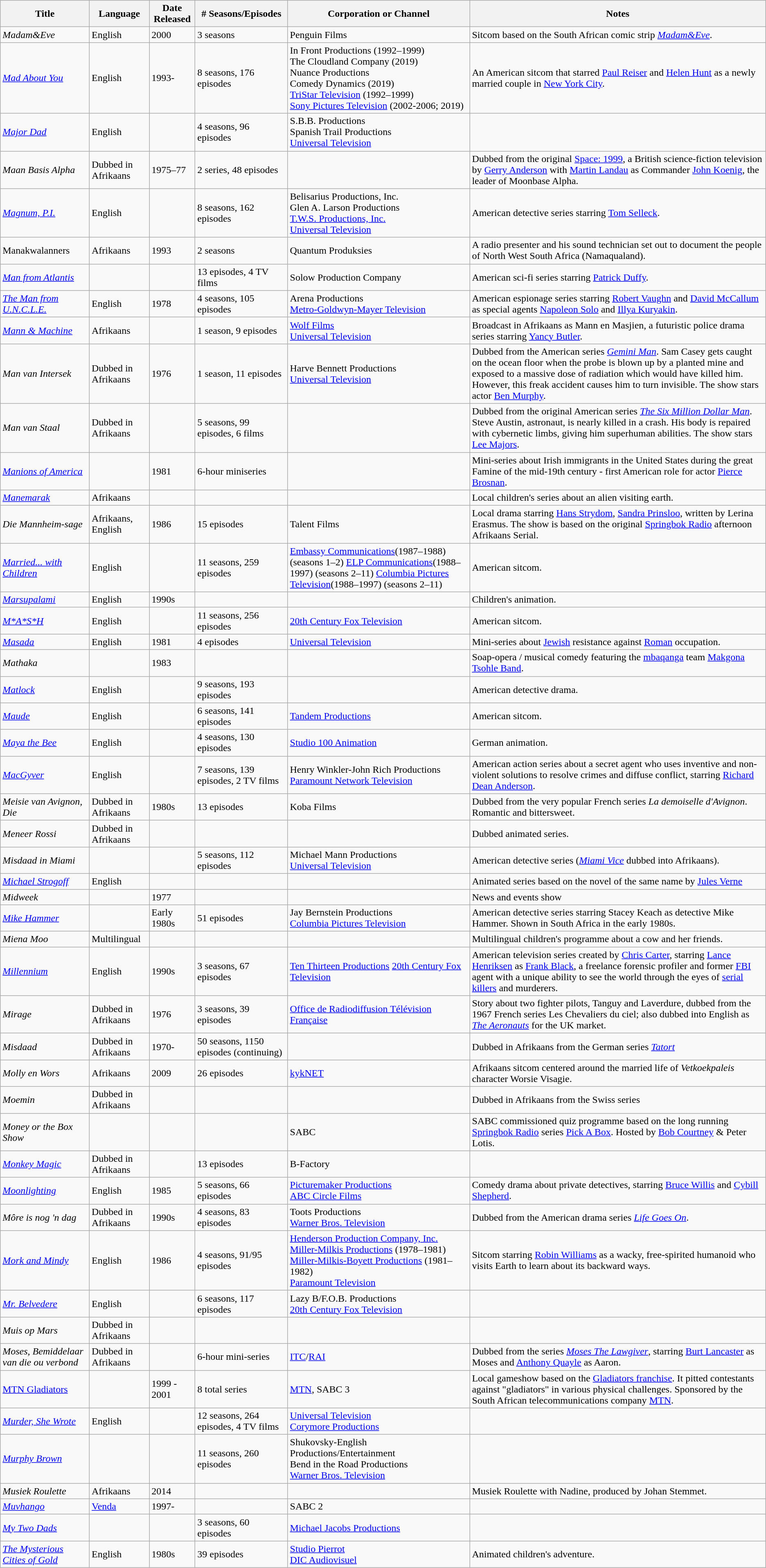<table class="wikitable sortable">
<tr>
<th>Title</th>
<th>Language</th>
<th>Date Released</th>
<th># Seasons/Episodes</th>
<th>Corporation or Channel</th>
<th>Notes</th>
</tr>
<tr>
<td><em>Madam&Eve</em></td>
<td>English</td>
<td>2000</td>
<td>3 seasons</td>
<td>Penguin Films</td>
<td>Sitcom based on the South African comic strip <a href='#'><em>Madam&Eve</em></a>.</td>
</tr>
<tr>
<td><em><a href='#'>Mad About You</a></em></td>
<td>English</td>
<td>1993-</td>
<td>8 seasons, 176 episodes</td>
<td>In Front Productions (1992–1999)<br>The Cloudland Company (2019)<br>Nuance Productions<br>Comedy Dynamics (2019)<br><a href='#'>TriStar Television</a> (1992–1999)<br><a href='#'>Sony Pictures Television</a> (2002-2006; 2019)</td>
<td>An American sitcom that starred <a href='#'>Paul Reiser</a> and <a href='#'>Helen Hunt</a> as a newly married couple in <a href='#'>New York City</a>.</td>
</tr>
<tr>
<td><em><a href='#'>Major Dad</a></em></td>
<td>English</td>
<td></td>
<td>4 seasons, 96 episodes</td>
<td>S.B.B. Productions<br>Spanish Trail Productions<br><a href='#'>Universal Television</a></td>
<td></td>
</tr>
<tr>
<td><em>Maan Basis Alpha</em></td>
<td>Dubbed in Afrikaans</td>
<td>1975–77</td>
<td>2 series, 48 episodes</td>
<td></td>
<td>Dubbed from the original <a href='#'>Space: 1999</a>, a British science-fiction television by <a href='#'>Gerry Anderson</a> with <a href='#'>Martin Landau</a> as Commander <a href='#'>John Koenig</a>, the leader of Moonbase Alpha.</td>
</tr>
<tr>
<td><em><a href='#'>Magnum, P.I.</a></em></td>
<td>English</td>
<td></td>
<td>8 seasons, 162 episodes</td>
<td>Belisarius Productions, Inc.<br>Glen A. Larson Productions<br><a href='#'>T.W.S. Productions, Inc.</a><br><a href='#'>Universal Television</a></td>
<td>American detective series starring <a href='#'>Tom Selleck</a>.</td>
</tr>
<tr>
<td>Manakwalanners</td>
<td>Afrikaans</td>
<td>1993</td>
<td>2 seasons</td>
<td>Quantum Produksies</td>
<td>A radio presenter and his sound technician set out to document the people of North West South Africa (Namaqualand).</td>
</tr>
<tr>
<td><em><a href='#'>Man from Atlantis</a></em></td>
<td></td>
<td></td>
<td>13 episodes, 4 TV films</td>
<td>Solow Production Company</td>
<td>American sci-fi series starring <a href='#'>Patrick Duffy</a>.</td>
</tr>
<tr>
<td><em><a href='#'>The Man from U.N.C.L.E.</a></em></td>
<td>English</td>
<td>1978</td>
<td>4 seasons, 105 episodes</td>
<td>Arena Productions<br><a href='#'>Metro-Goldwyn-Mayer Television</a></td>
<td>American espionage series starring <a href='#'>Robert Vaughn</a> and <a href='#'>David McCallum</a> as special agents <a href='#'>Napoleon Solo</a> and <a href='#'>Illya Kuryakin</a>.</td>
</tr>
<tr>
<td><em><a href='#'>Mann & Machine</a></em></td>
<td>Afrikaans</td>
<td></td>
<td>1 season, 9 episodes</td>
<td><a href='#'>Wolf Films</a><br><a href='#'>Universal Television</a></td>
<td>Broadcast in Afrikaans as Mann en Masjien, a futuristic police drama series starring <a href='#'>Yancy Butler</a>.</td>
</tr>
<tr>
<td><em>Man van Intersek</em></td>
<td>Dubbed in Afrikaans</td>
<td>1976</td>
<td>1 season, 11 episodes</td>
<td>Harve Bennett Productions<br><a href='#'>Universal Television</a></td>
<td>Dubbed from the American series <em><a href='#'>Gemini Man</a></em>. Sam Casey gets caught on the ocean floor when the probe is blown up by a planted mine and exposed to a massive dose of radiation which would have killed him. However, this freak accident causes him to turn invisible. The show stars actor <a href='#'>Ben Murphy</a>.</td>
</tr>
<tr>
<td><em>Man van Staal</em></td>
<td>Dubbed in Afrikaans</td>
<td></td>
<td>5 seasons, 99 episodes, 6 films</td>
<td></td>
<td>Dubbed from the original American series <em><a href='#'>The Six Million Dollar Man</a></em>. Steve Austin, astronaut, is nearly killed in a crash. His body is repaired with cybernetic limbs, giving him superhuman abilities. The show stars <a href='#'>Lee Majors</a>.</td>
</tr>
<tr>
<td><em><a href='#'>Manions of America</a></em></td>
<td></td>
<td>1981</td>
<td>6-hour miniseries</td>
<td></td>
<td>Mini-series about Irish immigrants in the United States during the great Famine of the mid-19th century - first American role for actor <a href='#'>Pierce Brosnan</a>.</td>
</tr>
<tr>
<td><em><a href='#'>Manemarak</a></em></td>
<td>Afrikaans</td>
<td></td>
<td></td>
<td></td>
<td>Local children's series about an alien visiting earth.</td>
</tr>
<tr>
<td><em>Die Mannheim-sage</em></td>
<td>Afrikaans, English</td>
<td>1986</td>
<td>15 episodes</td>
<td>Talent Films</td>
<td>Local drama starring <a href='#'>Hans Strydom</a>, <a href='#'>Sandra Prinsloo</a>, written by Lerina Erasmus. The show is based on the original <a href='#'>Springbok Radio</a> afternoon Afrikaans Serial.</td>
</tr>
<tr>
<td><em><a href='#'>Married... with Children</a></em></td>
<td>English</td>
<td></td>
<td>11 seasons, 259 episodes</td>
<td><a href='#'>Embassy Communications</a>(1987–1988)<br>(seasons 1–2)
<a href='#'>ELP Communications</a>(1988–1997)
(seasons 2–11)
<a href='#'>Columbia Pictures Television</a>(1988–1997)
(seasons 2–11)</td>
<td>American sitcom.</td>
</tr>
<tr>
<td><em><a href='#'>Marsupalami</a></em></td>
<td>English</td>
<td>1990s</td>
<td></td>
<td></td>
<td>Children's animation.</td>
</tr>
<tr>
<td><em><a href='#'>M*A*S*H</a></em></td>
<td>English</td>
<td></td>
<td>11 seasons, 256 episodes</td>
<td><a href='#'>20th Century Fox Television</a></td>
<td>American sitcom.</td>
</tr>
<tr>
<td><em><a href='#'>Masada</a></em></td>
<td>English</td>
<td>1981</td>
<td>4 episodes</td>
<td><a href='#'>Universal Television</a></td>
<td>Mini-series about <a href='#'>Jewish</a> resistance against <a href='#'>Roman</a> occupation.</td>
</tr>
<tr>
<td><em>Mathaka</em></td>
<td></td>
<td>1983</td>
<td></td>
<td></td>
<td>Soap-opera / musical comedy featuring the <a href='#'>mbaqanga</a> team <a href='#'>Makgona Tsohle Band</a>.</td>
</tr>
<tr>
<td><em><a href='#'>Matlock</a></em></td>
<td>English</td>
<td></td>
<td>9 seasons, 193 episodes</td>
<td></td>
<td>American detective drama.</td>
</tr>
<tr>
<td><em><a href='#'>Maude</a></em></td>
<td>English</td>
<td></td>
<td>6 seasons, 141 episodes</td>
<td><a href='#'>Tandem Productions</a></td>
<td>American sitcom.</td>
</tr>
<tr>
<td><em><a href='#'>Maya the Bee</a></em></td>
<td>English</td>
<td></td>
<td>4 seasons, 130 episodes</td>
<td><a href='#'>Studio 100 Animation</a></td>
<td>German animation.</td>
</tr>
<tr>
<td><em><a href='#'>MacGyver</a></em></td>
<td>English</td>
<td></td>
<td>7 seasons, 139 episodes, 2 TV films</td>
<td>Henry Winkler-John Rich Productions<br><a href='#'>Paramount Network Television</a></td>
<td>American action series about a secret agent who uses inventive and non-violent solutions to resolve crimes and diffuse conflict, starring <a href='#'>Richard Dean Anderson</a>.</td>
</tr>
<tr>
<td><em>Meisie van Avignon, Die</em></td>
<td>Dubbed in Afrikaans</td>
<td>1980s</td>
<td>13 episodes</td>
<td>Koba Films</td>
<td>Dubbed from the very popular French series <em>La demoiselle d'Avignon</em>. Romantic and bittersweet.</td>
</tr>
<tr>
<td><em>Meneer Rossi</em></td>
<td>Dubbed in Afrikaans</td>
<td></td>
<td></td>
<td></td>
<td>Dubbed animated series.</td>
</tr>
<tr>
<td><em>Misdaad in Miami</em></td>
<td></td>
<td></td>
<td>5 seasons, 112 episodes</td>
<td>Michael Mann Productions<br><a href='#'>Universal Television</a></td>
<td>American detective series (<em><a href='#'>Miami Vice</a></em> dubbed into Afrikaans).</td>
</tr>
<tr>
<td><em><a href='#'>Michael Strogoff</a></em></td>
<td>English</td>
<td></td>
<td></td>
<td></td>
<td>Animated series based on the novel of the same name by <a href='#'>Jules Verne</a></td>
</tr>
<tr>
<td><em>Midweek</em></td>
<td></td>
<td>1977</td>
<td></td>
<td></td>
<td>News and events show</td>
</tr>
<tr>
<td><em><a href='#'>Mike Hammer</a></em></td>
<td></td>
<td>Early 1980s</td>
<td>51 episodes</td>
<td>Jay Bernstein Productions<br><a href='#'>Columbia Pictures Television</a></td>
<td>American detective series starring Stacey Keach as detective Mike Hammer. Shown in South Africa in the early 1980s.</td>
</tr>
<tr>
<td><em>Miena Moo</em></td>
<td>Multilingual</td>
<td></td>
<td></td>
<td></td>
<td>Multilingual children's programme about a cow and her friends.</td>
</tr>
<tr>
<td><em><a href='#'>Millennium</a></em></td>
<td>English</td>
<td>1990s</td>
<td>3 seasons, 67 episodes</td>
<td><a href='#'>Ten Thirteen Productions</a> <a href='#'>20th Century Fox Television</a></td>
<td>American television series created by <a href='#'>Chris Carter</a>, starring <a href='#'>Lance Henriksen</a> as <a href='#'>Frank Black</a>, a freelance forensic profiler and former <a href='#'>FBI</a> agent with a unique ability to see the world through the eyes of <a href='#'>serial killers</a> and murderers.</td>
</tr>
<tr>
<td><em>Mirage</em></td>
<td>Dubbed in Afrikaans</td>
<td>1976</td>
<td>3 seasons, 39 episodes</td>
<td><a href='#'>Office de Radiodiffusion Télévision Française</a></td>
<td>Story about two fighter pilots, Tanguy and Laverdure, dubbed from the 1967 French series Les Chevaliers du ciel; also dubbed into English as <em><a href='#'>The Aeronauts</a></em> for the UK market.</td>
</tr>
<tr>
<td><em>Misdaad</em></td>
<td>Dubbed in Afrikaans</td>
<td>1970-</td>
<td>50 seasons, 1150 episodes (continuing)</td>
<td></td>
<td>Dubbed in Afrikaans from the German series <em><a href='#'>Tatort</a></em></td>
</tr>
<tr>
<td><em>Molly en Wors</em></td>
<td>Afrikaans</td>
<td>2009</td>
<td>26 episodes</td>
<td><a href='#'>kykNET</a></td>
<td>Afrikaans sitcom centered around the married life of <em>Vetkoekpaleis</em> character Worsie Visagie.</td>
</tr>
<tr>
<td><em>Moemin</em></td>
<td>Dubbed in Afrikaans</td>
<td></td>
<td></td>
<td></td>
<td>Dubbed in Afrikaans from the Swiss series</td>
</tr>
<tr>
<td><em>Money or the Box Show</em></td>
<td></td>
<td></td>
<td></td>
<td>SABC</td>
<td>SABC commissioned quiz programme based on the long running <a href='#'>Springbok Radio</a> series <a href='#'>Pick A Box</a>. Hosted by <a href='#'>Bob Courtney</a> & Peter Lotis.</td>
</tr>
<tr>
<td><em><a href='#'>Monkey Magic</a></em></td>
<td>Dubbed in Afrikaans</td>
<td></td>
<td>13 episodes</td>
<td>B-Factory</td>
<td></td>
</tr>
<tr>
<td><em><a href='#'>Moonlighting</a></em></td>
<td>English</td>
<td>1985</td>
<td>5 seasons, 66 episodes</td>
<td><a href='#'>Picturemaker Productions</a><br><a href='#'>ABC Circle Films</a></td>
<td>Comedy drama about private detectives, starring <a href='#'>Bruce Willis</a> and <a href='#'>Cybill Shepherd</a>.</td>
</tr>
<tr>
<td><em>Môre is nog 'n dag</em></td>
<td>Dubbed in Afrikaans</td>
<td>1990s</td>
<td>4 seasons, 83 episodes</td>
<td>Toots Productions<br><a href='#'>Warner Bros. Television</a></td>
<td>Dubbed from the American drama series <a href='#'><em>Life Goes On</em></a>.</td>
</tr>
<tr>
<td><em><a href='#'>Mork and Mindy</a></em></td>
<td>English</td>
<td>1986</td>
<td>4 seasons, 91/95 episodes</td>
<td><a href='#'>Henderson Production Company, Inc.</a><br><a href='#'>Miller-Milkis Productions</a> (1978–1981)<br><a href='#'>Miller-Milkis-Boyett Productions</a> (1981–1982)<br><a href='#'>Paramount Television</a></td>
<td>Sitcom starring <a href='#'>Robin Williams</a> as a wacky, free-spirited humanoid who visits Earth to learn about its backward ways.</td>
</tr>
<tr>
<td><em><a href='#'>Mr. Belvedere</a></em></td>
<td>English</td>
<td></td>
<td>6 seasons, 117 episodes</td>
<td>Lazy B/F.O.B. Productions<br><a href='#'>20th Century Fox Television</a></td>
<td></td>
</tr>
<tr>
<td><em>Muis op Mars</em></td>
<td>Dubbed in Afrikaans</td>
<td></td>
<td></td>
<td></td>
<td></td>
</tr>
<tr>
<td><em>Moses, Bemiddelaar van die ou verbond</em></td>
<td>Dubbed in Afrikaans</td>
<td></td>
<td>6-hour mini-series</td>
<td><a href='#'>ITC</a>/<a href='#'>RAI</a></td>
<td>Dubbed from the series <em><a href='#'>Moses The Lawgiver</a></em>, starring <a href='#'>Burt Lancaster</a> as Moses and <a href='#'>Anthony Quayle</a> as Aaron.</td>
</tr>
<tr>
<td><a href='#'>MTN Gladiators</a></td>
<td></td>
<td>1999 - 2001</td>
<td>8 total series</td>
<td><a href='#'>MTN</a>, SABC 3</td>
<td>Local gameshow based on the <a href='#'>Gladiators franchise</a>. It pitted contestants against "gladiators" in various physical challenges. Sponsored by the South African telecommunications company <a href='#'>MTN</a>.</td>
</tr>
<tr>
<td><em><a href='#'>Murder, She Wrote</a></em></td>
<td>English</td>
<td></td>
<td>12 seasons, 264 episodes, 4 TV films</td>
<td><a href='#'>Universal Television</a><br><a href='#'>Corymore Productions</a></td>
<td></td>
</tr>
<tr>
<td><em><a href='#'>Murphy Brown</a></em></td>
<td></td>
<td></td>
<td>11 seasons, 260 episodes</td>
<td>Shukovsky-English Productions/Entertainment<br>Bend in the Road Productions<br><a href='#'>Warner Bros. Television</a></td>
<td></td>
</tr>
<tr>
<td><em>Musiek Roulette</em></td>
<td>Afrikaans</td>
<td>2014</td>
<td></td>
<td></td>
<td>Musiek Roulette with Nadine, produced by Johan Stemmet.</td>
</tr>
<tr>
<td><em><a href='#'>Muvhango</a></em></td>
<td><a href='#'>Venda</a></td>
<td>1997-</td>
<td></td>
<td>SABC 2</td>
<td></td>
</tr>
<tr>
<td><em><a href='#'>My Two Dads</a></em></td>
<td></td>
<td></td>
<td>3 seasons, 60 episodes</td>
<td><a href='#'>Michael Jacobs Productions</a></td>
<td></td>
</tr>
<tr>
<td><em><a href='#'>The Mysterious Cities of Gold</a></em></td>
<td>English</td>
<td>1980s</td>
<td>39 episodes</td>
<td><a href='#'>Studio Pierrot</a><br><a href='#'>DIC Audiovisuel</a></td>
<td>Animated children's adventure.</td>
</tr>
</table>
